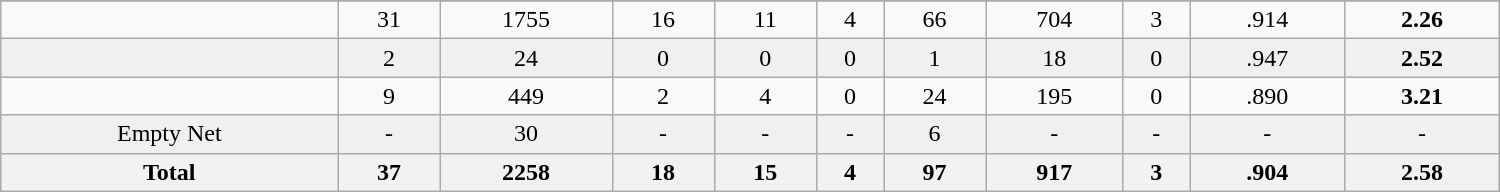<table class="wikitable sortable" width ="1000">
<tr align="center">
</tr>
<tr align="center" bgcolor="">
<td></td>
<td>31</td>
<td>1755</td>
<td>16</td>
<td>11</td>
<td>4</td>
<td>66</td>
<td>704</td>
<td>3</td>
<td>.914</td>
<td><strong>2.26</strong></td>
</tr>
<tr align="center" bgcolor="f0f0f0">
<td></td>
<td>2</td>
<td>24</td>
<td>0</td>
<td>0</td>
<td>0</td>
<td>1</td>
<td>18</td>
<td>0</td>
<td>.947</td>
<td><strong>2.52</strong></td>
</tr>
<tr align="center" bgcolor="">
<td></td>
<td>9</td>
<td>449</td>
<td>2</td>
<td>4</td>
<td>0</td>
<td>24</td>
<td>195</td>
<td>0</td>
<td>.890</td>
<td><strong>3.21</strong></td>
</tr>
<tr align="center" bgcolor="f0f0f0">
<td>Empty Net</td>
<td>-</td>
<td>30</td>
<td>-</td>
<td>-</td>
<td>-</td>
<td>6</td>
<td>-</td>
<td>-</td>
<td>-</td>
<td>-</td>
</tr>
<tr>
<th>Total</th>
<th>37</th>
<th>2258</th>
<th>18</th>
<th>15</th>
<th>4</th>
<th>97</th>
<th>917</th>
<th>3</th>
<th>.904</th>
<th>2.58</th>
</tr>
</table>
